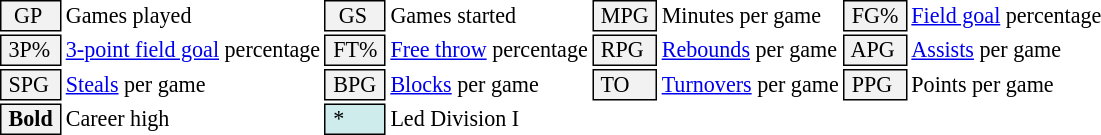<table class="toccolours" style="font-size: 92%; white-space: nowrap;">
<tr>
<td style="background-color: #F2F2F2; border: 1px solid black;">  GP</td>
<td>Games played</td>
<td style="background-color: #F2F2F2; border: 1px solid black">  GS </td>
<td>Games started</td>
<td style="background-color: #F2F2F2; border: 1px solid black"> MPG </td>
<td>Minutes per game</td>
<td style="background-color: #F2F2F2; border: 1px solid black;"> FG% </td>
<td><a href='#'>Field goal</a> percentage</td>
</tr>
<tr>
<td style="background-color: #F2F2F2; border: 1px solid black"> 3P% </td>
<td><a href='#'>3-point field goal</a> percentage</td>
<td style="background-color: #F2F2F2; border: 1px solid black"> FT% </td>
<td><a href='#'>Free throw</a> percentage</td>
<td style="background-color: #F2F2F2; border: 1px solid black;"> RPG </td>
<td><a href='#'>Rebounds</a> per game</td>
<td style="background-color: #F2F2F2; border: 1px solid black"> APG </td>
<td><a href='#'>Assists</a> per game</td>
</tr>
<tr>
<td style="background-color: #F2F2F2; border: 1px solid black"> SPG </td>
<td><a href='#'>Steals</a> per game</td>
<td style="background-color: #F2F2F2; border: 1px solid black;"> BPG </td>
<td><a href='#'>Blocks</a> per game</td>
<td style="background-color: #F2F2F2; border: 1px solid black"> TO </td>
<td><a href='#'>Turnovers</a> per game</td>
<td style="background-color: #F2F2F2; border: 1px solid black"> PPG </td>
<td>Points per game</td>
</tr>
<tr>
<td style="background-color: #F2F2F2; border: 1px solid black"> <strong>Bold</strong> </td>
<td>Career high</td>
<td style="background-color: #cfecec; border: 1px solid black"> * </td>
<td>Led Division I</td>
</tr>
</table>
